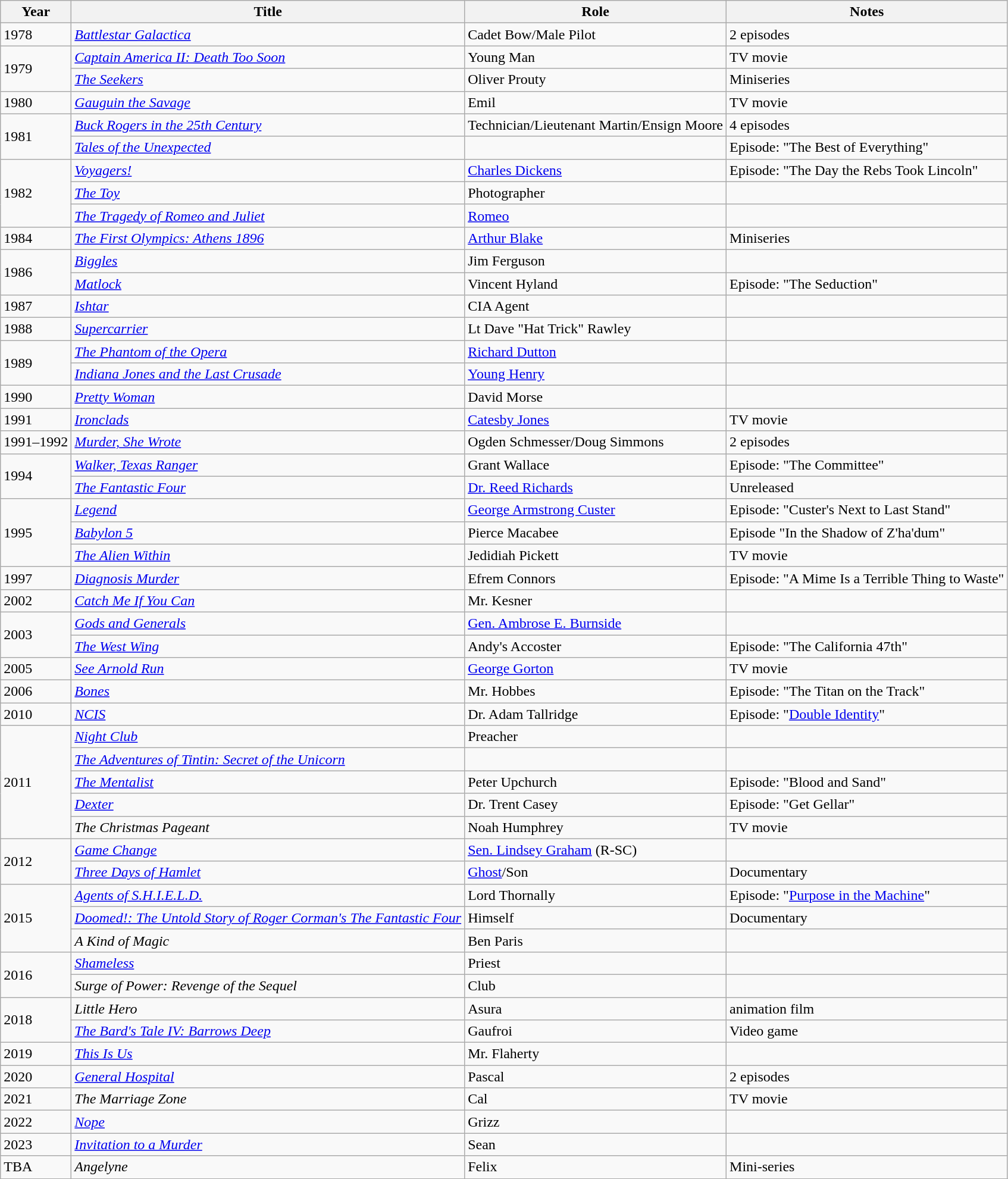<table class="wikitable sortable">
<tr>
<th>Year</th>
<th>Title</th>
<th>Role</th>
<th>Notes</th>
</tr>
<tr>
<td>1978</td>
<td><em><a href='#'>Battlestar Galactica</a></em></td>
<td>Cadet Bow/Male Pilot</td>
<td>2 episodes</td>
</tr>
<tr>
<td rowspan=2>1979</td>
<td><em><a href='#'>Captain America II: Death Too Soon</a></em></td>
<td>Young Man</td>
<td>TV movie</td>
</tr>
<tr>
<td><em><a href='#'>The Seekers</a></em></td>
<td>Oliver Prouty</td>
<td>Miniseries</td>
</tr>
<tr>
<td>1980</td>
<td><em><a href='#'>Gauguin the Savage</a></em></td>
<td>Emil</td>
<td>TV movie</td>
</tr>
<tr>
<td rowspan=2>1981</td>
<td><em><a href='#'>Buck Rogers in the 25th Century</a></em></td>
<td>Technician/Lieutenant Martin/Ensign Moore</td>
<td>4 episodes</td>
</tr>
<tr>
<td><em><a href='#'>Tales of the Unexpected</a></em></td>
<td></td>
<td>Episode: "The Best of Everything"</td>
</tr>
<tr>
<td rowspan=3>1982</td>
<td><em><a href='#'>Voyagers!</a></em></td>
<td><a href='#'>Charles Dickens</a></td>
<td>Episode: "The Day the Rebs Took Lincoln"</td>
</tr>
<tr>
<td><em><a href='#'>The Toy</a></em></td>
<td>Photographer</td>
<td></td>
</tr>
<tr>
<td><em><a href='#'>The Tragedy of Romeo and Juliet</a></em></td>
<td><a href='#'>Romeo</a></td>
<td></td>
</tr>
<tr>
<td>1984</td>
<td><em><a href='#'>The First Olympics: Athens 1896</a></em></td>
<td><a href='#'>Arthur Blake</a></td>
<td>Miniseries</td>
</tr>
<tr>
<td rowspan=2>1986</td>
<td><em><a href='#'>Biggles</a></em></td>
<td>Jim Ferguson</td>
<td></td>
</tr>
<tr>
<td><em><a href='#'>Matlock</a></em></td>
<td>Vincent Hyland</td>
<td>Episode: "The Seduction"</td>
</tr>
<tr>
<td>1987</td>
<td><em><a href='#'>Ishtar</a></em></td>
<td>CIA Agent</td>
<td></td>
</tr>
<tr>
<td>1988</td>
<td><em><a href='#'>Supercarrier</a></em></td>
<td>Lt Dave "Hat Trick" Rawley</td>
<td></td>
</tr>
<tr>
<td rowspan=2>1989</td>
<td><em><a href='#'>The Phantom of the Opera</a></em></td>
<td><a href='#'>Richard Dutton</a></td>
<td></td>
</tr>
<tr>
<td><em><a href='#'>Indiana Jones and the Last Crusade</a></em></td>
<td><a href='#'>Young Henry</a></td>
<td></td>
</tr>
<tr>
<td>1990</td>
<td><em><a href='#'>Pretty Woman</a></em></td>
<td>David Morse</td>
<td></td>
</tr>
<tr>
<td>1991</td>
<td><em><a href='#'>Ironclads</a></em></td>
<td><a href='#'>Catesby Jones</a></td>
<td>TV movie</td>
</tr>
<tr>
<td>1991–1992</td>
<td><em><a href='#'>Murder, She Wrote</a></em></td>
<td>Ogden Schmesser/Doug Simmons</td>
<td>2 episodes</td>
</tr>
<tr>
<td rowspan=2>1994</td>
<td><em><a href='#'>Walker, Texas Ranger</a></em></td>
<td>Grant Wallace</td>
<td>Episode: "The Committee"</td>
</tr>
<tr>
<td><em><a href='#'>The Fantastic Four</a></em></td>
<td><a href='#'>Dr. Reed Richards</a></td>
<td>Unreleased</td>
</tr>
<tr>
<td rowspan=3>1995</td>
<td><em><a href='#'>Legend</a></em></td>
<td><a href='#'>George Armstrong Custer</a></td>
<td>Episode: "Custer's Next to Last Stand"</td>
</tr>
<tr>
<td><em><a href='#'>Babylon 5</a></em></td>
<td>Pierce Macabee</td>
<td>Episode "In the Shadow of Z'ha'dum"</td>
</tr>
<tr>
<td><em><a href='#'>The Alien Within</a></em></td>
<td>Jedidiah Pickett</td>
<td>TV movie</td>
</tr>
<tr>
<td>1997</td>
<td><em><a href='#'>Diagnosis Murder</a></em></td>
<td>Efrem Connors</td>
<td>Episode: "A Mime Is a Terrible Thing to Waste"</td>
</tr>
<tr>
<td>2002</td>
<td><em><a href='#'>Catch Me If You Can</a></em></td>
<td>Mr. Kesner</td>
<td></td>
</tr>
<tr>
<td rowspan=2>2003</td>
<td><em><a href='#'>Gods and Generals</a></em></td>
<td><a href='#'>Gen. Ambrose E. Burnside</a></td>
<td></td>
</tr>
<tr>
<td><em><a href='#'>The West Wing</a></em></td>
<td>Andy's Accoster</td>
<td>Episode: "The California 47th"</td>
</tr>
<tr>
<td>2005</td>
<td><em><a href='#'>See Arnold Run</a></em></td>
<td><a href='#'>George Gorton</a></td>
<td>TV movie</td>
</tr>
<tr>
<td>2006</td>
<td><em><a href='#'>Bones</a></em></td>
<td>Mr. Hobbes</td>
<td>Episode: "The Titan on the Track"</td>
</tr>
<tr>
<td>2010</td>
<td><em><a href='#'>NCIS</a></em></td>
<td>Dr. Adam Tallridge</td>
<td>Episode: "<a href='#'>Double Identity</a>"</td>
</tr>
<tr>
<td rowspan=5>2011</td>
<td><em><a href='#'>Night Club</a></em></td>
<td>Preacher</td>
<td></td>
</tr>
<tr>
<td><em><a href='#'>The Adventures of Tintin: Secret of the Unicorn</a></em></td>
<td></td>
<td></td>
</tr>
<tr>
<td><em><a href='#'>The Mentalist</a></em></td>
<td>Peter Upchurch</td>
<td>Episode: "Blood and Sand"</td>
</tr>
<tr>
<td><em><a href='#'>Dexter</a></em></td>
<td>Dr. Trent Casey</td>
<td>Episode: "Get Gellar"</td>
</tr>
<tr>
<td><em>The Christmas Pageant</em></td>
<td>Noah Humphrey</td>
<td>TV movie</td>
</tr>
<tr>
<td rowspan=2>2012</td>
<td><em><a href='#'>Game Change</a></em></td>
<td><a href='#'>Sen. Lindsey Graham</a> (R-SC)</td>
<td></td>
</tr>
<tr>
<td><em><a href='#'>Three Days of Hamlet</a></em></td>
<td><a href='#'>Ghost</a>/Son</td>
<td>Documentary</td>
</tr>
<tr>
<td rowspan=3>2015</td>
<td><em><a href='#'>Agents of S.H.I.E.L.D.</a></em></td>
<td>Lord Thornally</td>
<td>Episode: "<a href='#'>Purpose in the Machine</a>"</td>
</tr>
<tr>
<td><em><a href='#'>Doomed!: The Untold Story of Roger Corman's The Fantastic Four</a></em></td>
<td>Himself</td>
<td>Documentary</td>
</tr>
<tr>
<td><em>A Kind of Magic</em></td>
<td>Ben Paris</td>
<td></td>
</tr>
<tr>
<td rowspan=2>2016</td>
<td><em><a href='#'>Shameless</a></em></td>
<td>Priest</td>
<td></td>
</tr>
<tr>
<td><em>Surge of Power: Revenge of the Sequel</em></td>
<td>Club</td>
<td></td>
</tr>
<tr>
<td rowspan=2>2018</td>
<td><em>Little Hero</em></td>
<td>Asura</td>
<td>animation film</td>
</tr>
<tr>
<td><em><a href='#'>The Bard's Tale IV: Barrows Deep</a></em></td>
<td>Gaufroi</td>
<td>Video game</td>
</tr>
<tr>
<td>2019</td>
<td><em><a href='#'>This Is Us</a></em></td>
<td>Mr. Flaherty</td>
<td></td>
</tr>
<tr>
<td>2020</td>
<td><em><a href='#'>General Hospital</a></em></td>
<td>Pascal</td>
<td>2 episodes</td>
</tr>
<tr>
<td>2021</td>
<td><em>The Marriage Zone</em></td>
<td>Cal</td>
<td>TV movie</td>
</tr>
<tr>
<td>2022</td>
<td><em><a href='#'>Nope</a></em></td>
<td>Grizz</td>
<td></td>
</tr>
<tr>
<td>2023</td>
<td><em><a href='#'>Invitation to a Murder</a></em></td>
<td>Sean</td>
<td></td>
</tr>
<tr>
<td>TBA</td>
<td><em>Angelyne</em></td>
<td>Felix</td>
<td>Mini-series</td>
</tr>
<tr>
</tr>
</table>
